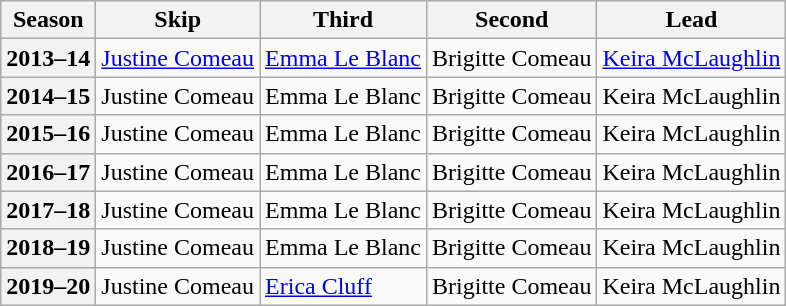<table class="wikitable">
<tr>
<th scope="col">Season</th>
<th scope="col">Skip</th>
<th scope="col">Third</th>
<th scope="col">Second</th>
<th scope="col">Lead</th>
</tr>
<tr>
<th scope="row">2013–14</th>
<td><a href='#'>Justine Comeau</a></td>
<td><a href='#'>Emma Le Blanc</a></td>
<td>Brigitte Comeau</td>
<td><a href='#'>Keira McLaughlin</a></td>
</tr>
<tr>
<th scope="row">2014–15</th>
<td>Justine Comeau</td>
<td>Emma Le Blanc</td>
<td>Brigitte Comeau</td>
<td>Keira McLaughlin</td>
</tr>
<tr>
<th scope="row">2015–16</th>
<td>Justine Comeau</td>
<td>Emma Le Blanc</td>
<td>Brigitte Comeau</td>
<td>Keira McLaughlin</td>
</tr>
<tr>
<th scope="row">2016–17</th>
<td>Justine Comeau</td>
<td>Emma Le Blanc</td>
<td>Brigitte Comeau</td>
<td>Keira McLaughlin</td>
</tr>
<tr>
<th scope="row">2017–18</th>
<td>Justine Comeau</td>
<td>Emma Le Blanc</td>
<td>Brigitte Comeau</td>
<td>Keira McLaughlin</td>
</tr>
<tr>
<th scope="row">2018–19</th>
<td>Justine Comeau</td>
<td>Emma Le Blanc</td>
<td>Brigitte Comeau</td>
<td>Keira McLaughlin</td>
</tr>
<tr>
<th scope="row">2019–20</th>
<td>Justine Comeau</td>
<td><a href='#'>Erica Cluff</a></td>
<td>Brigitte Comeau</td>
<td>Keira McLaughlin</td>
</tr>
</table>
